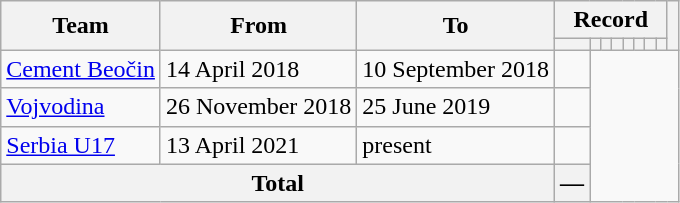<table class=wikitable style="text-align:center">
<tr>
<th rowspan=2>Team</th>
<th rowspan=2>From</th>
<th rowspan=2>To</th>
<th colspan=8>Record</th>
<th rowspan=2></th>
</tr>
<tr>
<th></th>
<th></th>
<th></th>
<th></th>
<th></th>
<th></th>
<th></th>
<th></th>
</tr>
<tr>
<td align=left><a href='#'>Cement Beočin</a></td>
<td align=left>14 April 2018</td>
<td align=left>10 September 2018<br></td>
<td></td>
</tr>
<tr>
<td align=left><a href='#'>Vojvodina</a></td>
<td align=left>26 November 2018</td>
<td align=left>25 June 2019<br></td>
<td></td>
</tr>
<tr>
<td align=left><a href='#'>Serbia U17</a></td>
<td align=left>13 April 2021</td>
<td align=left>present<br></td>
<td></td>
</tr>
<tr>
<th colspan=3>Total<br></th>
<th>—</th>
</tr>
</table>
